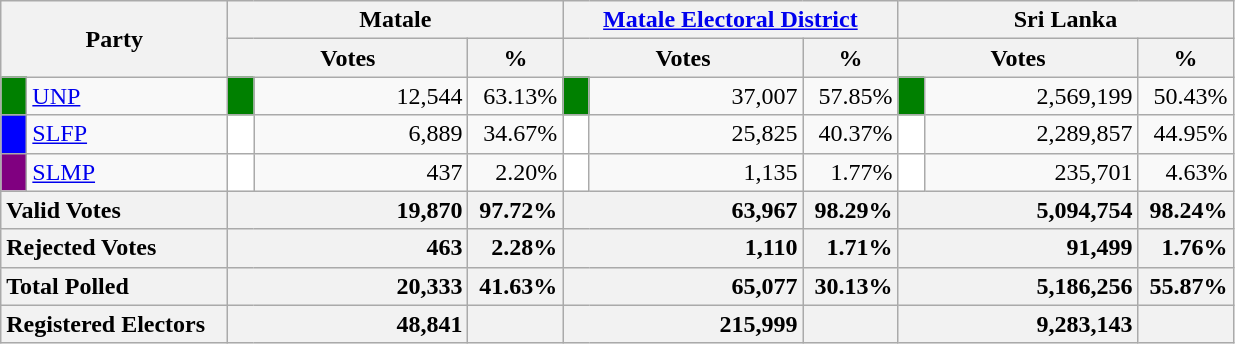<table class="wikitable">
<tr>
<th colspan="2" width="144px"rowspan="2">Party</th>
<th colspan="3" width="216px">Matale</th>
<th colspan="3" width="216px"><a href='#'>Matale Electoral District</a></th>
<th colspan="3" width="216px">Sri Lanka</th>
</tr>
<tr>
<th colspan="2" width="144px">Votes</th>
<th>%</th>
<th colspan="2" width="144px">Votes</th>
<th>%</th>
<th colspan="2" width="144px">Votes</th>
<th>%</th>
</tr>
<tr>
<td style="background-color:green;" width="10px"></td>
<td style="text-align:left;"><a href='#'>UNP</a></td>
<td style="background-color:green;" width="10px"></td>
<td style="text-align:right;">12,544</td>
<td style="text-align:right;">63.13%</td>
<td style="background-color:green;" width="10px"></td>
<td style="text-align:right;">37,007</td>
<td style="text-align:right;">57.85%</td>
<td style="background-color:green;" width="10px"></td>
<td style="text-align:right;">2,569,199</td>
<td style="text-align:right;">50.43%</td>
</tr>
<tr>
<td style="background-color:blue;" width="10px"></td>
<td style="text-align:left;"><a href='#'>SLFP</a></td>
<td style="background-color:white;" width="10px"></td>
<td style="text-align:right;">6,889</td>
<td style="text-align:right;">34.67%</td>
<td style="background-color:white;" width="10px"></td>
<td style="text-align:right;">25,825</td>
<td style="text-align:right;">40.37%</td>
<td style="background-color:white;" width="10px"></td>
<td style="text-align:right;">2,289,857</td>
<td style="text-align:right;">44.95%</td>
</tr>
<tr>
<td style="background-color:purple;" width="10px"></td>
<td style="text-align:left;"><a href='#'>SLMP</a></td>
<td style="background-color:white;" width="10px"></td>
<td style="text-align:right;">437</td>
<td style="text-align:right;">2.20%</td>
<td style="background-color:white;" width="10px"></td>
<td style="text-align:right;">1,135</td>
<td style="text-align:right;">1.77%</td>
<td style="background-color:white;" width="10px"></td>
<td style="text-align:right;">235,701</td>
<td style="text-align:right;">4.63%</td>
</tr>
<tr>
<th colspan="2" width="144px"style="text-align:left;">Valid Votes</th>
<th style="text-align:right;"colspan="2" width="144px">19,870</th>
<th style="text-align:right;">97.72%</th>
<th style="text-align:right;"colspan="2" width="144px">63,967</th>
<th style="text-align:right;">98.29%</th>
<th style="text-align:right;"colspan="2" width="144px">5,094,754</th>
<th style="text-align:right;">98.24%</th>
</tr>
<tr>
<th colspan="2" width="144px"style="text-align:left;">Rejected Votes</th>
<th style="text-align:right;"colspan="2" width="144px">463</th>
<th style="text-align:right;">2.28%</th>
<th style="text-align:right;"colspan="2" width="144px">1,110</th>
<th style="text-align:right;">1.71%</th>
<th style="text-align:right;"colspan="2" width="144px">91,499</th>
<th style="text-align:right;">1.76%</th>
</tr>
<tr>
<th colspan="2" width="144px"style="text-align:left;">Total Polled</th>
<th style="text-align:right;"colspan="2" width="144px">20,333</th>
<th style="text-align:right;">41.63%</th>
<th style="text-align:right;"colspan="2" width="144px">65,077</th>
<th style="text-align:right;">30.13%</th>
<th style="text-align:right;"colspan="2" width="144px">5,186,256</th>
<th style="text-align:right;">55.87%</th>
</tr>
<tr>
<th colspan="2" width="144px"style="text-align:left;">Registered Electors</th>
<th style="text-align:right;"colspan="2" width="144px">48,841</th>
<th></th>
<th style="text-align:right;"colspan="2" width="144px">215,999</th>
<th></th>
<th style="text-align:right;"colspan="2" width="144px">9,283,143</th>
<th></th>
</tr>
</table>
